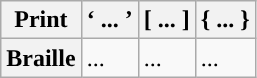<table class="wikitable">
<tr>
<th>Print</th>
<th>‘ ... ’</th>
<th>[ ... ]</th>
<th>{ ... }</th>
</tr>
<tr>
<th>Braille</th>
<td>...</td>
<td>...</td>
<td>...</td>
</tr>
</table>
